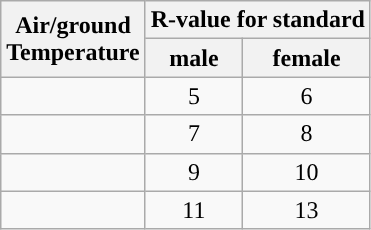<table class="wikitable" style="text-align: center;">
<tr>
<th rowspan="2">Air/ground<br>Temperature</th>
<th colspan="2">R-value for standard</th>
</tr>
<tr>
<th>male</th>
<th>female</th>
</tr>
<tr>
<td></td>
<td>5</td>
<td>6</td>
</tr>
<tr>
<td></td>
<td>7</td>
<td>8</td>
</tr>
<tr>
<td></td>
<td>9</td>
<td>10</td>
</tr>
<tr>
<td></td>
<td>11</td>
<td>13</td>
</tr>
</table>
